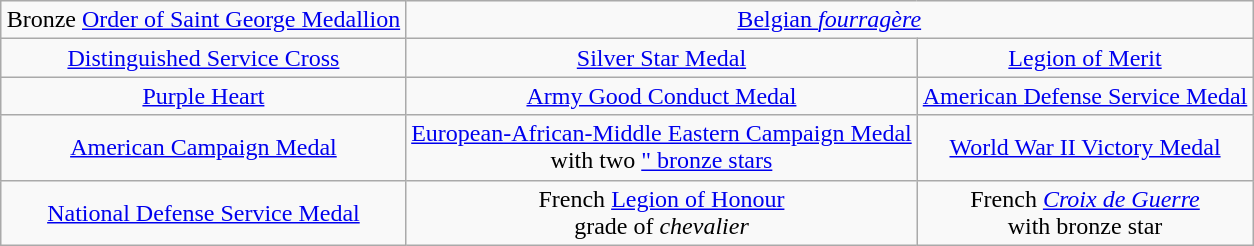<table class="wikitable" style="margin:1em auto; text-align:center;">
<tr>
<td colspan="2">Bronze <a href='#'>Order of Saint George Medallion</a></td>
<td colspan="3"><a href='#'>Belgian <em>fourragère</em></a></td>
</tr>
<tr>
<td colspan="2"><a href='#'>Distinguished Service Cross</a></td>
<td colspan="2"><a href='#'>Silver Star Medal</a></td>
<td colspan="2"><a href='#'>Legion of Merit</a></td>
</tr>
<tr>
<td colspan="2"><a href='#'>Purple Heart</a></td>
<td colspan="2"><a href='#'>Army Good Conduct Medal</a></td>
<td colspan="2"><a href='#'>American Defense Service Medal</a></td>
</tr>
<tr>
<td colspan="2"><a href='#'>American Campaign Medal</a></td>
<td colspan="2"><a href='#'>European-African-Middle Eastern Campaign Medal</a> <br>with two <a href='#'>" bronze stars</a></td>
<td colspan="2"><a href='#'>World War II Victory Medal</a></td>
</tr>
<tr>
<td colspan="2"><a href='#'>National Defense Service Medal</a></td>
<td colspan="2">French <a href='#'>Legion of Honour</a><br>grade of <em>chevalier</em></td>
<td colspan="2">French <em><a href='#'>Croix de Guerre</a></em><br>with bronze star</td>
</tr>
</table>
